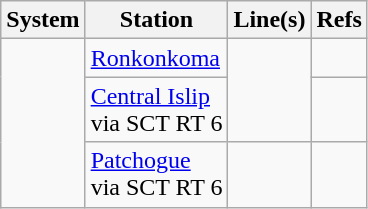<table class="wikitable">
<tr>
<th> System</th>
<th>Station</th>
<th>Line(s)</th>
<th>Refs</th>
</tr>
<tr>
<td rowspan="3"></td>
<td><a href='#'>Ronkonkoma</a></td>
<td rowspan="2"></td>
<td></td>
</tr>
<tr>
<td><a href='#'>Central Islip</a><br>via SCT RT 6</td>
<td></td>
</tr>
<tr>
<td><a href='#'>Patchogue</a><br>via SCT RT 6</td>
<td></td>
<td></td>
</tr>
</table>
